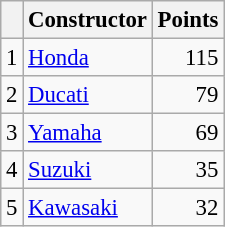<table class="wikitable" style="font-size: 95%;">
<tr>
<th></th>
<th>Constructor</th>
<th>Points</th>
</tr>
<tr>
<td align=center>1</td>
<td> <a href='#'>Honda</a></td>
<td align=right>115</td>
</tr>
<tr>
<td align=center>2</td>
<td> <a href='#'>Ducati</a></td>
<td align=right>79</td>
</tr>
<tr>
<td align=center>3</td>
<td> <a href='#'>Yamaha</a></td>
<td align=right>69</td>
</tr>
<tr>
<td align=center>4</td>
<td> <a href='#'>Suzuki</a></td>
<td align=right>35</td>
</tr>
<tr>
<td align=center>5</td>
<td> <a href='#'>Kawasaki</a></td>
<td align=right>32</td>
</tr>
</table>
